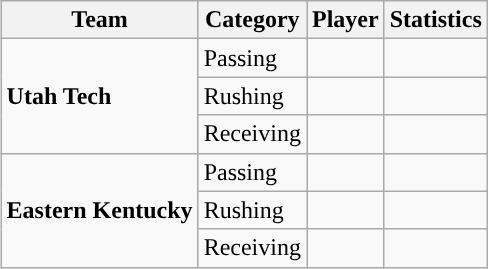<table class="wikitable" style="float: right;">
<tr>
<th>Team</th>
<th>Category</th>
<th>Player</th>
<th>Statistics</th>
</tr>
<tr>
<td rowspan=3><strong>Utah Tech</strong></td>
<td>Passing</td>
<td></td>
<td></td>
</tr>
<tr>
<td>Rushing</td>
<td></td>
<td></td>
</tr>
<tr>
<td>Receiving</td>
<td></td>
<td></td>
</tr>
<tr>
<td rowspan=3><strong>Eastern Kentucky</strong></td>
<td>Passing</td>
<td></td>
<td></td>
</tr>
<tr>
<td>Rushing</td>
<td></td>
<td></td>
</tr>
<tr>
<td>Receiving</td>
<td></td>
<td></td>
</tr>
</table>
